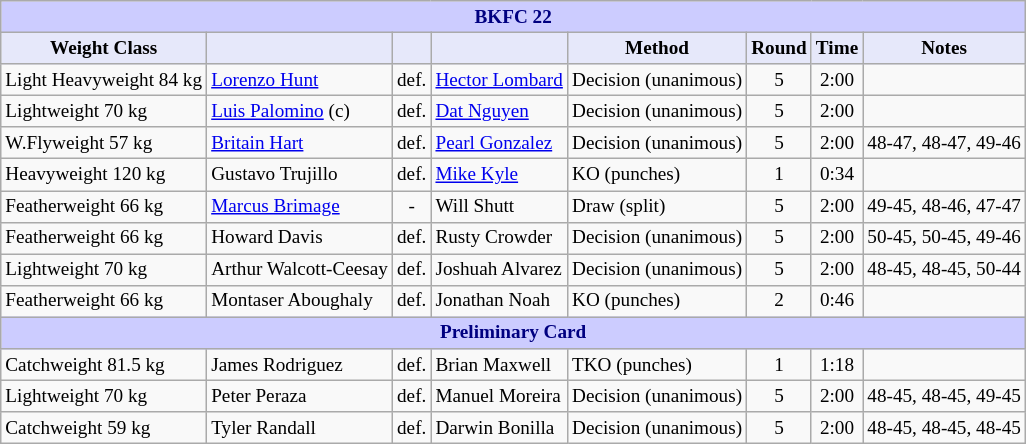<table class="wikitable" style="font-size: 80%;">
<tr>
<th colspan="8" style="background-color: #ccf; color: #000080; text-align: center;"><strong>BKFC 22</strong></th>
</tr>
<tr>
<th colspan="1" style="background-color: #E6E8FA; color: #000000; text-align: center;">Weight Class</th>
<th colspan="1" style="background-color: #E6E8FA; color: #000000; text-align: center;"></th>
<th colspan="1" style="background-color: #E6E8FA; color: #000000; text-align: center;"></th>
<th colspan="1" style="background-color: #E6E8FA; color: #000000; text-align: center;"></th>
<th colspan="1" style="background-color: #E6E8FA; color: #000000; text-align: center;">Method</th>
<th colspan="1" style="background-color: #E6E8FA; color: #000000; text-align: center;">Round</th>
<th colspan="1" style="background-color: #E6E8FA; color: #000000; text-align: center;">Time</th>
<th colspan="1" style="background-color: #E6E8FA; color: #000000; text-align: center;">Notes</th>
</tr>
<tr>
<td>Light Heavyweight 84 kg</td>
<td> <a href='#'>Lorenzo Hunt</a></td>
<td align=center>def.</td>
<td> <a href='#'>Hector Lombard</a></td>
<td>Decision (unanimous)</td>
<td align=center>5</td>
<td align=center>2:00</td>
<td></td>
</tr>
<tr>
<td>Lightweight 70 kg</td>
<td> <a href='#'>Luis Palomino</a> (c)</td>
<td align=center>def.</td>
<td> <a href='#'>Dat Nguyen</a></td>
<td>Decision (unanimous)</td>
<td align=center>5</td>
<td align=center>2:00</td>
<td></td>
</tr>
<tr>
<td>W.Flyweight 57 kg</td>
<td> <a href='#'>Britain Hart</a></td>
<td align=center>def.</td>
<td> <a href='#'>Pearl Gonzalez</a></td>
<td>Decision (unanimous)</td>
<td align=center>5</td>
<td align=center>2:00</td>
<td>48-47, 48-47, 49-46</td>
</tr>
<tr>
<td>Heavyweight 120 kg</td>
<td> Gustavo Trujillo</td>
<td align=center>def.</td>
<td> <a href='#'>Mike Kyle</a></td>
<td>KO (punches)</td>
<td align=center>1</td>
<td align=center>0:34</td>
<td></td>
</tr>
<tr>
<td>Featherweight 66 kg</td>
<td> <a href='#'>Marcus Brimage</a></td>
<td align=center>-</td>
<td> Will Shutt</td>
<td>Draw (split)</td>
<td align=center>5</td>
<td align=center>2:00</td>
<td>49-45, 48-46, 47-47</td>
</tr>
<tr>
<td>Featherweight 66 kg</td>
<td> Howard Davis</td>
<td align=center>def.</td>
<td> Rusty Crowder</td>
<td>Decision (unanimous)</td>
<td align=center>5</td>
<td align=center>2:00</td>
<td>50-45, 50-45, 49-46</td>
</tr>
<tr>
<td>Lightweight 70 kg</td>
<td> Arthur Walcott-Ceesay</td>
<td align=center>def.</td>
<td> Joshuah Alvarez</td>
<td>Decision (unanimous)</td>
<td align=center>5</td>
<td align=center>2:00</td>
<td>48-45, 48-45, 50-44</td>
</tr>
<tr>
<td>Featherweight 66 kg</td>
<td> Montaser Aboughaly</td>
<td align=center>def.</td>
<td> Jonathan Noah</td>
<td>KO (punches)</td>
<td align=center>2</td>
<td align=center>0:46</td>
<td></td>
</tr>
<tr>
<th colspan="8" style="background-color: #ccf; color: #000080; text-align: center;"><strong>Preliminary Card</strong></th>
</tr>
<tr>
<td>Catchweight 81.5 kg</td>
<td> James Rodriguez</td>
<td align=center>def.</td>
<td> Brian Maxwell</td>
<td>TKO (punches)</td>
<td align=center>1</td>
<td align=center>1:18</td>
<td></td>
</tr>
<tr>
<td>Lightweight 70 kg</td>
<td> Peter Peraza</td>
<td align=center>def.</td>
<td> Manuel Moreira</td>
<td>Decision (unanimous)</td>
<td align=center>5</td>
<td align=center>2:00</td>
<td>48-45, 48-45, 49-45</td>
</tr>
<tr>
<td>Catchweight 59 kg</td>
<td> Tyler Randall</td>
<td align=center>def.</td>
<td> Darwin Bonilla</td>
<td>Decision (unanimous)</td>
<td align=center>5</td>
<td align=center>2:00</td>
<td>48-45, 48-45, 48-45</td>
</tr>
</table>
